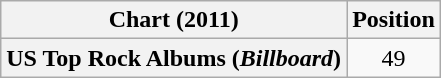<table class="wikitable plainrowheaders" style="text-align:center">
<tr>
<th scope="col">Chart (2011)</th>
<th scope="col">Position</th>
</tr>
<tr>
<th scope="row">US Top Rock Albums (<em>Billboard</em>)</th>
<td>49</td>
</tr>
</table>
